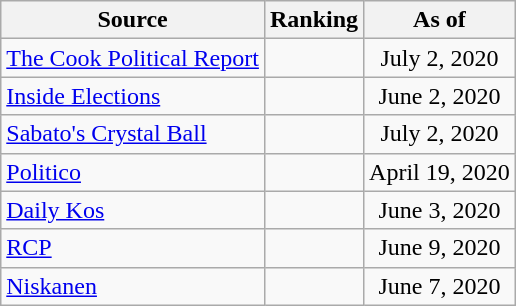<table class="wikitable" style="text-align:center">
<tr>
<th>Source</th>
<th>Ranking</th>
<th>As of</th>
</tr>
<tr>
<td align=left><a href='#'>The Cook Political Report</a></td>
<td></td>
<td>July 2, 2020</td>
</tr>
<tr>
<td align=left><a href='#'>Inside Elections</a></td>
<td></td>
<td>June 2, 2020</td>
</tr>
<tr>
<td align=left><a href='#'>Sabato's Crystal Ball</a></td>
<td></td>
<td>July 2, 2020</td>
</tr>
<tr>
<td align="left"><a href='#'>Politico</a></td>
<td></td>
<td>April 19, 2020</td>
</tr>
<tr>
<td align="left"><a href='#'>Daily Kos</a></td>
<td></td>
<td>June 3, 2020</td>
</tr>
<tr>
<td align="left"><a href='#'>RCP</a></td>
<td></td>
<td>June 9, 2020</td>
</tr>
<tr>
<td align="left"><a href='#'>Niskanen</a></td>
<td></td>
<td>June 7, 2020</td>
</tr>
</table>
